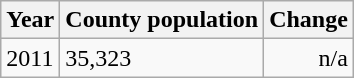<table class="wikitable">
<tr>
<th>Year</th>
<th>County population</th>
<th>Change</th>
</tr>
<tr>
<td>2011</td>
<td>35,323</td>
<td align="right">n/a</td>
</tr>
</table>
